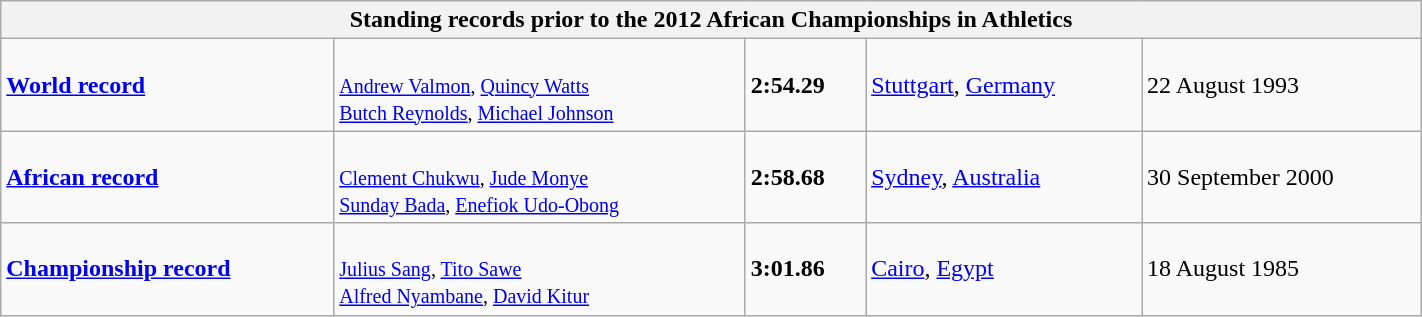<table class="wikitable" width=75%>
<tr>
<th colspan="5">Standing records prior to the 2012 African Championships in Athletics</th>
</tr>
<tr>
<td><strong><a href='#'>World record</a></strong></td>
<td><br><small><a href='#'>Andrew Valmon</a>, <a href='#'>Quincy Watts</a><br><a href='#'>Butch Reynolds</a>, <a href='#'>Michael Johnson</a></small></td>
<td><strong>2:54.29</strong></td>
<td><a href='#'>Stuttgart</a>, <a href='#'>Germany</a></td>
<td>22 August 1993</td>
</tr>
<tr>
<td><strong><a href='#'>African record</a></strong></td>
<td><br><small><a href='#'>Clement Chukwu</a>, <a href='#'>Jude Monye</a><br><a href='#'>Sunday Bada</a>, <a href='#'>Enefiok Udo-Obong</a></small></td>
<td><strong>2:58.68</strong></td>
<td><a href='#'>Sydney</a>, <a href='#'>Australia</a></td>
<td>30 September 2000</td>
</tr>
<tr>
<td><strong><a href='#'>Championship record</a></strong></td>
<td><br><small><a href='#'>Julius Sang</a>, <a href='#'>Tito Sawe</a><br><a href='#'>Alfred Nyambane</a>, <a href='#'>David Kitur</a>  </small></td>
<td><strong>3:01.86</strong></td>
<td><a href='#'>Cairo</a>, <a href='#'>Egypt</a></td>
<td>18 August 1985</td>
</tr>
</table>
